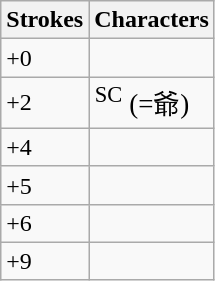<table class="wikitable">
<tr>
<th>Strokes</th>
<th>Characters</th>
</tr>
<tr --->
<td>+0</td>
<td style="font-size: large;"></td>
</tr>
<tr --->
<td>+2</td>
<td style="font-size: large;"><sup>SC</sup> (=爺)</td>
</tr>
<tr --->
<td>+4</td>
<td style="font-size: large;"></td>
</tr>
<tr --->
<td>+5</td>
<td style="font-size: large;"></td>
</tr>
<tr --->
<td>+6</td>
<td style="font-size: large;"></td>
</tr>
<tr --->
<td>+9</td>
<td style="font-size: large;"></td>
</tr>
</table>
